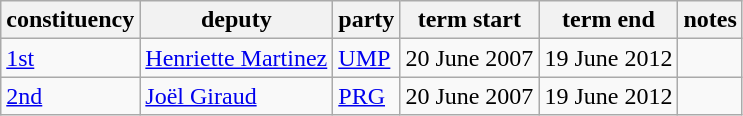<table class="wikitable">
<tr>
<th>constituency</th>
<th>deputy</th>
<th>party</th>
<th>term start</th>
<th>term end</th>
<th>notes</th>
</tr>
<tr>
<td><a href='#'>1st</a></td>
<td><a href='#'>Henriette Martinez</a></td>
<td><a href='#'>UMP</a></td>
<td>20 June 2007</td>
<td>19 June 2012</td>
<td></td>
</tr>
<tr>
<td><a href='#'>2nd</a></td>
<td><a href='#'>Joël Giraud</a></td>
<td><a href='#'>PRG</a></td>
<td>20 June 2007</td>
<td>19 June 2012</td>
<td></td>
</tr>
</table>
